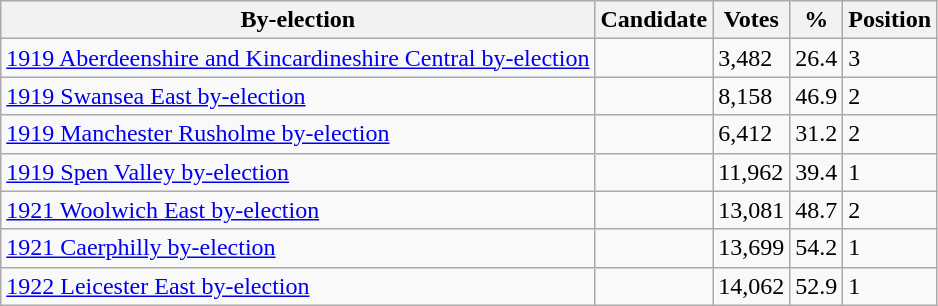<table class="wikitable sortable">
<tr>
<th>By-election</th>
<th>Candidate</th>
<th>Votes</th>
<th>%</th>
<th>Position</th>
</tr>
<tr>
<td><a href='#'>1919 Aberdeenshire and Kincardineshire Central by-election</a></td>
<td></td>
<td>3,482</td>
<td>26.4</td>
<td>3</td>
</tr>
<tr>
<td><a href='#'>1919 Swansea East by-election</a></td>
<td></td>
<td>8,158</td>
<td>46.9</td>
<td>2</td>
</tr>
<tr>
<td><a href='#'>1919 Manchester Rusholme by-election</a></td>
<td></td>
<td>6,412</td>
<td>31.2</td>
<td>2</td>
</tr>
<tr>
<td><a href='#'>1919 Spen Valley by-election</a></td>
<td></td>
<td>11,962</td>
<td>39.4</td>
<td>1</td>
</tr>
<tr>
<td><a href='#'>1921 Woolwich East by-election</a></td>
<td></td>
<td>13,081</td>
<td>48.7</td>
<td>2</td>
</tr>
<tr>
<td><a href='#'>1921 Caerphilly by-election</a></td>
<td></td>
<td>13,699</td>
<td>54.2</td>
<td>1</td>
</tr>
<tr>
<td><a href='#'>1922 Leicester East by-election</a></td>
<td></td>
<td>14,062</td>
<td>52.9</td>
<td>1</td>
</tr>
</table>
